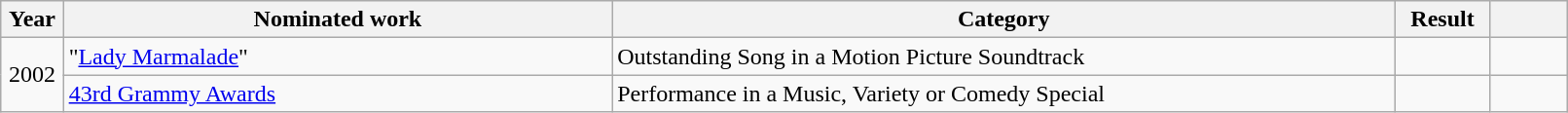<table class="wikitable plainrowheaders" style="width:85%;">
<tr>
<th scope="col" style="width:4%;">Year</th>
<th scope="col" style="width:35%;">Nominated work</th>
<th scope="col" style="width:50%;">Category</th>
<th scope="col" style="width:6%;">Result</th>
<th scope="col" style="width:6%;"></th>
</tr>
<tr>
<td rowspan="2" align="center">2002</td>
<td>"<a href='#'>Lady Marmalade</a>"</td>
<td>Outstanding Song in a Motion Picture Soundtrack</td>
<td></td>
<td></td>
</tr>
<tr>
<td><a href='#'>43rd Grammy Awards</a></td>
<td>Performance in a Music, Variety or Comedy Special</td>
<td></td>
<td></td>
</tr>
</table>
